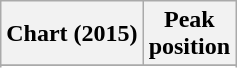<table class="wikitable">
<tr>
<th>Chart (2015)</th>
<th>Peak<br>position</th>
</tr>
<tr>
</tr>
<tr>
</tr>
<tr>
</tr>
</table>
